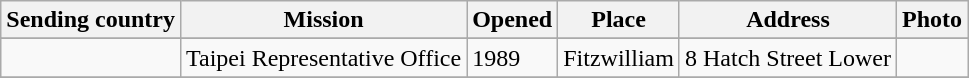<table class="wikitable sortable">
<tr valign="middle">
<th>Sending country</th>
<th>Mission</th>
<th>Opened</th>
<th>Place</th>
<th>Address</th>
<th>Photo</th>
</tr>
<tr style="font-weight:bold; background-color: #DDDDDD">
</tr>
<tr>
<td></td>
<td>Taipei Representative Office</td>
<td>1989</td>
<td>Fitzwilliam</td>
<td>8 Hatch Street Lower</td>
<td></td>
</tr>
<tr>
</tr>
</table>
